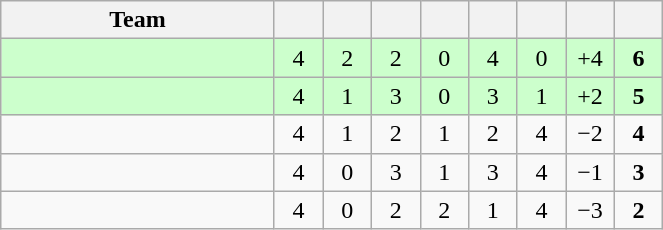<table class="wikitable" style="text-align:center">
<tr>
<th width=175>Team</th>
<th width=25></th>
<th width=25></th>
<th width=25></th>
<th width=25></th>
<th width=25></th>
<th width=25></th>
<th width=25></th>
<th width=25></th>
</tr>
<tr bgcolor=ccffcc>
<td style="text-align:left;"></td>
<td>4</td>
<td>2</td>
<td>2</td>
<td>0</td>
<td>4</td>
<td>0</td>
<td>+4</td>
<td><strong>6</strong></td>
</tr>
<tr bgcolor=ccffcc>
<td style="text-align:left;"></td>
<td>4</td>
<td>1</td>
<td>3</td>
<td>0</td>
<td>3</td>
<td>1</td>
<td>+2</td>
<td><strong>5</strong></td>
</tr>
<tr>
<td style="text-align:left;"></td>
<td>4</td>
<td>1</td>
<td>2</td>
<td>1</td>
<td>2</td>
<td>4</td>
<td>−2</td>
<td><strong>4</strong></td>
</tr>
<tr>
<td style="text-align:left;"></td>
<td>4</td>
<td>0</td>
<td>3</td>
<td>1</td>
<td>3</td>
<td>4</td>
<td>−1</td>
<td><strong>3</strong></td>
</tr>
<tr>
<td style="text-align:left;"></td>
<td>4</td>
<td>0</td>
<td>2</td>
<td>2</td>
<td>1</td>
<td>4</td>
<td>−3</td>
<td><strong>2</strong></td>
</tr>
</table>
